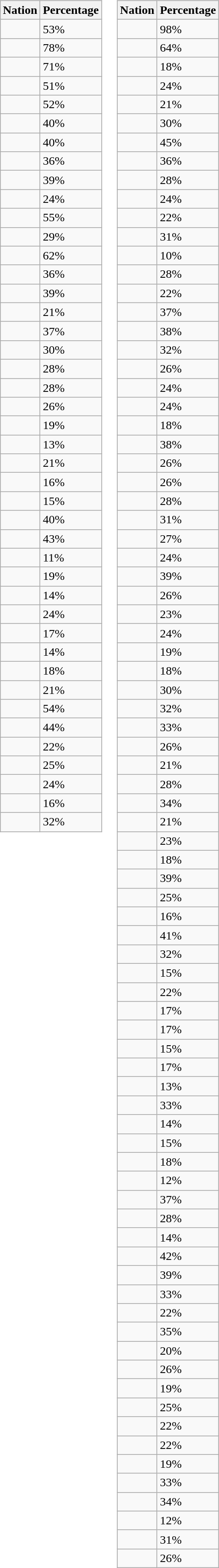<table>
<tr>
<td width="50%" align="center"></td>
<td width="50%" align="center"></td>
</tr>
<tr valign="top">
<td width="50%" align="left" style="margin-left:20%"><br><table class="wikitable sortable" style="margin-left:20%;">
<tr>
<th>Nation</th>
<th>Percentage</th>
</tr>
<tr>
<td></td>
<td>53%</td>
</tr>
<tr>
<td></td>
<td>78%</td>
</tr>
<tr>
<td></td>
<td>71%</td>
</tr>
<tr>
<td></td>
<td>51%</td>
</tr>
<tr>
<td></td>
<td>52%</td>
</tr>
<tr>
<td></td>
<td>40%</td>
</tr>
<tr>
<td></td>
<td>40%</td>
</tr>
<tr>
<td></td>
<td>36%</td>
</tr>
<tr>
<td></td>
<td>39%</td>
</tr>
<tr>
<td></td>
<td>24%</td>
</tr>
<tr>
<td></td>
<td>55%</td>
</tr>
<tr>
<td></td>
<td>29%</td>
</tr>
<tr>
<td></td>
<td>62%</td>
</tr>
<tr>
<td></td>
<td>36%</td>
</tr>
<tr>
<td></td>
<td>39%</td>
</tr>
<tr>
<td></td>
<td>21%</td>
</tr>
<tr>
<td></td>
<td>37%</td>
</tr>
<tr>
<td></td>
<td>30%</td>
</tr>
<tr>
<td></td>
<td>28%</td>
</tr>
<tr>
<td></td>
<td>28%</td>
</tr>
<tr>
<td></td>
<td>26%</td>
</tr>
<tr>
<td></td>
<td>19%</td>
</tr>
<tr>
<td></td>
<td>13%</td>
</tr>
<tr>
<td></td>
<td>21%</td>
</tr>
<tr>
<td></td>
<td>16%</td>
</tr>
<tr>
<td></td>
<td>15%</td>
</tr>
<tr>
<td></td>
<td>40%</td>
</tr>
<tr>
<td></td>
<td>43%</td>
</tr>
<tr>
<td></td>
<td>11%</td>
</tr>
<tr>
<td></td>
<td>19%</td>
</tr>
<tr>
<td></td>
<td>14%</td>
</tr>
<tr>
<td></td>
<td>24%</td>
</tr>
<tr>
<td></td>
<td>17%</td>
</tr>
<tr>
<td></td>
<td>14%</td>
</tr>
<tr>
<td></td>
<td>18%</td>
</tr>
<tr>
<td></td>
<td>21%</td>
</tr>
<tr>
<td></td>
<td>54%</td>
</tr>
<tr>
<td></td>
<td>44%</td>
</tr>
<tr>
<td></td>
<td>22%</td>
</tr>
<tr>
<td></td>
<td>25%</td>
</tr>
<tr>
<td></td>
<td>24%</td>
</tr>
<tr>
<td></td>
<td>16%</td>
</tr>
<tr>
<td></td>
<td>32%</td>
</tr>
</table>
</td>
<td width="50%" align="left" style="margin-left:20%"><br><table class="wikitable sortable" style="margin-left:20%;">
<tr>
<th>Nation</th>
<th>Percentage</th>
</tr>
<tr>
<td></td>
<td>98%</td>
</tr>
<tr>
<td></td>
<td>64%</td>
</tr>
<tr>
<td></td>
<td>18%</td>
</tr>
<tr>
<td></td>
<td>24%</td>
</tr>
<tr>
<td></td>
<td>21%</td>
</tr>
<tr>
<td></td>
<td>30%</td>
</tr>
<tr>
<td></td>
<td>45%</td>
</tr>
<tr>
<td></td>
<td>36%</td>
</tr>
<tr>
<td></td>
<td>28%</td>
</tr>
<tr>
<td></td>
<td>24%</td>
</tr>
<tr>
<td></td>
<td>22%</td>
</tr>
<tr>
<td></td>
<td>31%</td>
</tr>
<tr>
<td></td>
<td>10%</td>
</tr>
<tr>
<td></td>
<td>28%</td>
</tr>
<tr>
<td></td>
<td>22%</td>
</tr>
<tr>
<td></td>
<td>37%</td>
</tr>
<tr>
<td></td>
<td>38%</td>
</tr>
<tr>
<td></td>
<td>32%</td>
</tr>
<tr>
<td></td>
<td>26%</td>
</tr>
<tr>
<td></td>
<td>24%</td>
</tr>
<tr>
<td></td>
<td>24%</td>
</tr>
<tr>
<td></td>
<td>18%</td>
</tr>
<tr>
<td></td>
<td>38%</td>
</tr>
<tr>
<td></td>
<td>26%</td>
</tr>
<tr>
<td></td>
<td>26%</td>
</tr>
<tr>
<td></td>
<td>28%</td>
</tr>
<tr>
<td></td>
<td>31%</td>
</tr>
<tr>
<td></td>
<td>27%</td>
</tr>
<tr>
<td></td>
<td>24%</td>
</tr>
<tr>
<td></td>
<td>39%</td>
</tr>
<tr>
<td></td>
<td>26%</td>
</tr>
<tr>
<td></td>
<td>23%</td>
</tr>
<tr>
<td></td>
<td>24%</td>
</tr>
<tr>
<td></td>
<td>19%</td>
</tr>
<tr>
<td></td>
<td>18%</td>
</tr>
<tr>
<td></td>
<td>30%</td>
</tr>
<tr>
<td></td>
<td>32%</td>
</tr>
<tr>
<td></td>
<td>33%</td>
</tr>
<tr>
<td></td>
<td>26%</td>
</tr>
<tr>
<td></td>
<td>21%</td>
</tr>
<tr>
<td></td>
<td>28%</td>
</tr>
<tr>
<td></td>
<td>34%</td>
</tr>
<tr>
<td></td>
<td>21%</td>
</tr>
<tr>
<td></td>
<td>23%</td>
</tr>
<tr>
<td></td>
<td>18%</td>
</tr>
<tr>
<td></td>
<td>39%</td>
</tr>
<tr>
<td></td>
<td>25%</td>
</tr>
<tr>
<td></td>
<td>16%</td>
</tr>
<tr>
<td></td>
<td>41%</td>
</tr>
<tr>
<td></td>
<td>32%</td>
</tr>
<tr>
<td></td>
<td>15%</td>
</tr>
<tr>
<td></td>
<td>22%</td>
</tr>
<tr>
<td></td>
<td>17%</td>
</tr>
<tr>
<td></td>
<td>17%</td>
</tr>
<tr>
<td></td>
<td>15%</td>
</tr>
<tr>
<td></td>
<td>17%</td>
</tr>
<tr>
<td></td>
<td>13%</td>
</tr>
<tr>
<td></td>
<td>33%</td>
</tr>
<tr>
<td></td>
<td>14%</td>
</tr>
<tr>
<td></td>
<td>15%</td>
</tr>
<tr>
<td></td>
<td>18%</td>
</tr>
<tr>
<td></td>
<td>12%</td>
</tr>
<tr>
<td></td>
<td>37%</td>
</tr>
<tr>
<td></td>
<td>28%</td>
</tr>
<tr>
<td></td>
<td>14%</td>
</tr>
<tr>
<td></td>
<td>42%</td>
</tr>
<tr>
<td></td>
<td>39%</td>
</tr>
<tr>
<td></td>
<td>33%</td>
</tr>
<tr>
<td></td>
<td>22%</td>
</tr>
<tr>
<td></td>
<td>35%</td>
</tr>
<tr>
<td></td>
<td>20%</td>
</tr>
<tr>
<td></td>
<td>26%</td>
</tr>
<tr>
<td></td>
<td>19%</td>
</tr>
<tr>
<td></td>
<td>25%</td>
</tr>
<tr>
<td></td>
<td>22%</td>
</tr>
<tr>
<td></td>
<td>22%</td>
</tr>
<tr>
<td></td>
<td>19%</td>
</tr>
<tr>
<td></td>
<td>33%</td>
</tr>
<tr>
<td></td>
<td>34%</td>
</tr>
<tr>
<td></td>
<td>12%</td>
</tr>
<tr>
<td></td>
<td>31%</td>
</tr>
<tr>
<td></td>
<td>26%</td>
</tr>
</table>
</td>
</tr>
</table>
